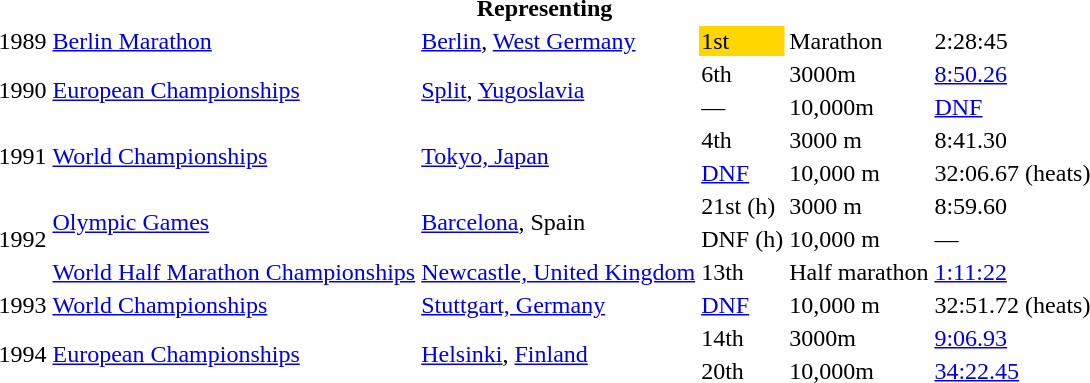<table>
<tr>
<th colspan="6">Representing </th>
</tr>
<tr>
<td>1989</td>
<td><a href='#'>Berlin Marathon</a></td>
<td><a href='#'>Berlin</a>, <a href='#'>West Germany</a></td>
<td bgcolor="gold">1st</td>
<td>Marathon</td>
<td>2:28:45</td>
</tr>
<tr>
<td rowspan=2>1990</td>
<td rowspan=2><a href='#'>European Championships</a></td>
<td rowspan=2><a href='#'>Split</a>, <a href='#'>Yugoslavia</a></td>
<td>6th</td>
<td>3000m</td>
<td><a href='#'>8:50.26</a></td>
</tr>
<tr>
<td>—</td>
<td>10,000m</td>
<td><a href='#'>DNF</a></td>
</tr>
<tr>
<td rowspan=2>1991</td>
<td rowspan=2><a href='#'>World Championships</a></td>
<td rowspan=2><a href='#'>Tokyo, Japan</a></td>
<td>4th</td>
<td>3000 m</td>
<td>8:41.30</td>
</tr>
<tr>
<td><a href='#'>DNF</a></td>
<td>10,000 m</td>
<td>32:06.67 (heats)</td>
</tr>
<tr>
<td rowspan=3>1992</td>
<td rowspan=2><a href='#'>Olympic Games</a></td>
<td rowspan=2><a href='#'>Barcelona</a>, Spain</td>
<td>21st (h)</td>
<td>3000 m</td>
<td>8:59.60</td>
</tr>
<tr>
<td>DNF (h)</td>
<td>10,000 m</td>
<td>—</td>
</tr>
<tr>
<td><a href='#'>World Half Marathon Championships</a></td>
<td><a href='#'>Newcastle, United Kingdom</a></td>
<td>13th</td>
<td>Half marathon</td>
<td><a href='#'>1:11:22</a></td>
</tr>
<tr>
<td>1993</td>
<td><a href='#'>World Championships</a></td>
<td><a href='#'>Stuttgart, Germany</a></td>
<td><a href='#'>DNF</a></td>
<td>10,000 m</td>
<td>32:51.72 (heats)</td>
</tr>
<tr>
<td rowspan=2>1994</td>
<td rowspan=2><a href='#'>European Championships</a></td>
<td rowspan=2><a href='#'>Helsinki</a>, <a href='#'>Finland</a></td>
<td>14th</td>
<td>3000m</td>
<td><a href='#'>9:06.93</a></td>
</tr>
<tr>
<td>20th</td>
<td>10,000m</td>
<td><a href='#'>34:22.45</a></td>
</tr>
</table>
